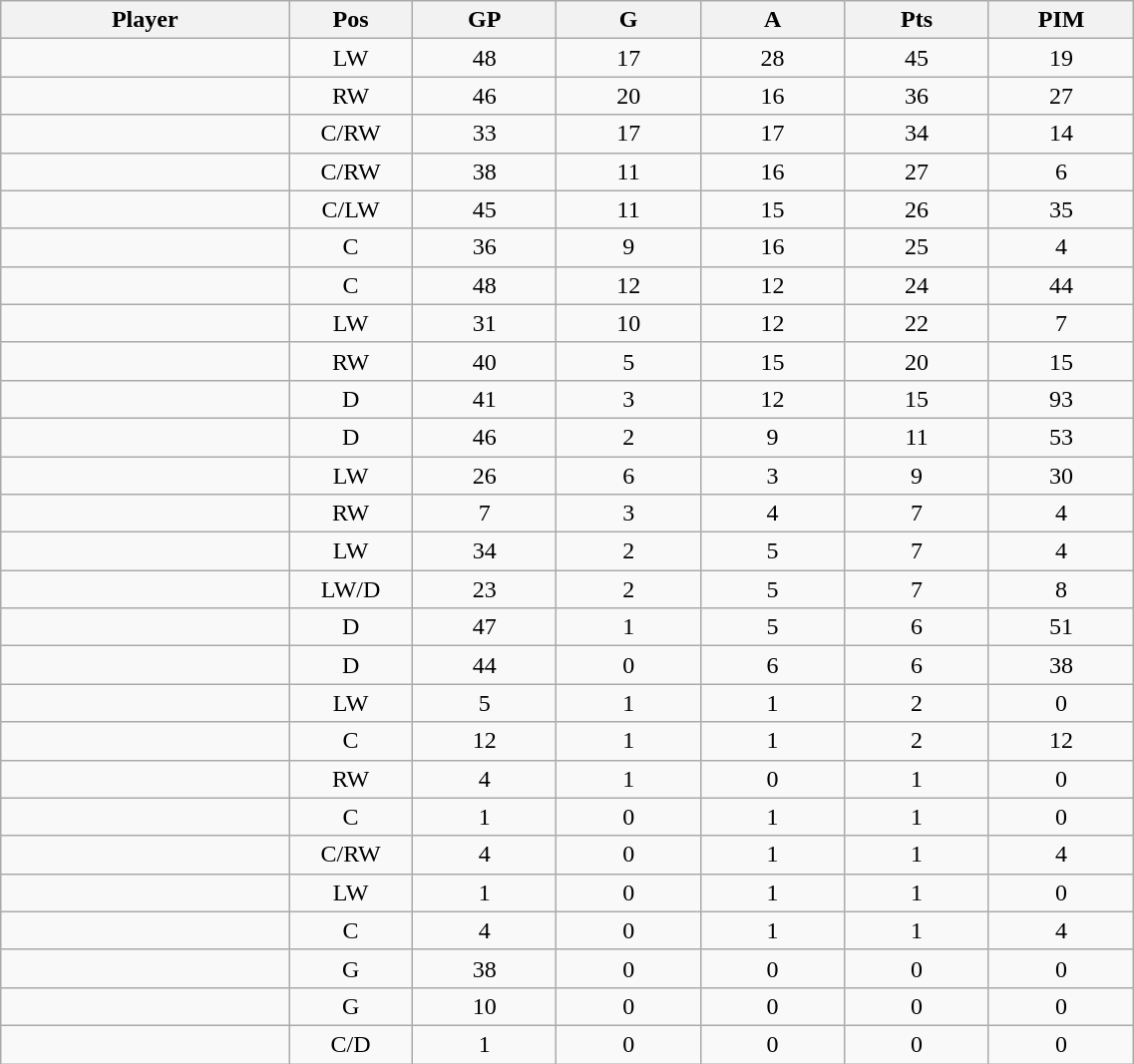<table class="wikitable sortable" width="60%">
<tr ALIGN="center">
<th bgcolor="#DDDDFF" width="10%">Player</th>
<th bgcolor="#DDDDFF" width="3%" title="Position">Pos</th>
<th bgcolor="#DDDDFF" width="5%" title="Games played">GP</th>
<th bgcolor="#DDDDFF" width="5%" title="Goals">G</th>
<th bgcolor="#DDDDFF" width="5%" title="Assists">A</th>
<th bgcolor="#DDDDFF" width="5%" title="Points">Pts</th>
<th bgcolor="#DDDDFF" width="5%" title="Penalties in Minutes">PIM</th>
</tr>
<tr align="center">
<td align="right"></td>
<td>LW</td>
<td>48</td>
<td>17</td>
<td>28</td>
<td>45</td>
<td>19</td>
</tr>
<tr align="center">
<td align="right"></td>
<td>RW</td>
<td>46</td>
<td>20</td>
<td>16</td>
<td>36</td>
<td>27</td>
</tr>
<tr align="center">
<td align="right"></td>
<td>C/RW</td>
<td>33</td>
<td>17</td>
<td>17</td>
<td>34</td>
<td>14</td>
</tr>
<tr align="center">
<td align="right"></td>
<td>C/RW</td>
<td>38</td>
<td>11</td>
<td>16</td>
<td>27</td>
<td>6</td>
</tr>
<tr align="center">
<td align="right"></td>
<td>C/LW</td>
<td>45</td>
<td>11</td>
<td>15</td>
<td>26</td>
<td>35</td>
</tr>
<tr align="center">
<td align="right"></td>
<td>C</td>
<td>36</td>
<td>9</td>
<td>16</td>
<td>25</td>
<td>4</td>
</tr>
<tr align="center">
<td align="right"></td>
<td>C</td>
<td>48</td>
<td>12</td>
<td>12</td>
<td>24</td>
<td>44</td>
</tr>
<tr align="center">
<td align="right"></td>
<td>LW</td>
<td>31</td>
<td>10</td>
<td>12</td>
<td>22</td>
<td>7</td>
</tr>
<tr align="center">
<td align="right"></td>
<td>RW</td>
<td>40</td>
<td>5</td>
<td>15</td>
<td>20</td>
<td>15</td>
</tr>
<tr align="center">
<td align="right"></td>
<td>D</td>
<td>41</td>
<td>3</td>
<td>12</td>
<td>15</td>
<td>93</td>
</tr>
<tr align="center">
<td align="right"></td>
<td>D</td>
<td>46</td>
<td>2</td>
<td>9</td>
<td>11</td>
<td>53</td>
</tr>
<tr align="center">
<td align="right"></td>
<td>LW</td>
<td>26</td>
<td>6</td>
<td>3</td>
<td>9</td>
<td>30</td>
</tr>
<tr align="center">
<td align="right"></td>
<td>RW</td>
<td>7</td>
<td>3</td>
<td>4</td>
<td>7</td>
<td>4</td>
</tr>
<tr align="center">
<td align="right"></td>
<td>LW</td>
<td>34</td>
<td>2</td>
<td>5</td>
<td>7</td>
<td>4</td>
</tr>
<tr align="center">
<td align="right"></td>
<td>LW/D</td>
<td>23</td>
<td>2</td>
<td>5</td>
<td>7</td>
<td>8</td>
</tr>
<tr align="center">
<td align="right"></td>
<td>D</td>
<td>47</td>
<td>1</td>
<td>5</td>
<td>6</td>
<td>51</td>
</tr>
<tr align="center">
<td align="right"></td>
<td>D</td>
<td>44</td>
<td>0</td>
<td>6</td>
<td>6</td>
<td>38</td>
</tr>
<tr align="center">
<td align="right"></td>
<td>LW</td>
<td>5</td>
<td>1</td>
<td>1</td>
<td>2</td>
<td>0</td>
</tr>
<tr align="center">
<td align="right"></td>
<td>C</td>
<td>12</td>
<td>1</td>
<td>1</td>
<td>2</td>
<td>12</td>
</tr>
<tr align="center">
<td align="right"></td>
<td>RW</td>
<td>4</td>
<td>1</td>
<td>0</td>
<td>1</td>
<td>0</td>
</tr>
<tr align="center">
<td align="right"></td>
<td>C</td>
<td>1</td>
<td>0</td>
<td>1</td>
<td>1</td>
<td>0</td>
</tr>
<tr align="center">
<td align="right"></td>
<td>C/RW</td>
<td>4</td>
<td>0</td>
<td>1</td>
<td>1</td>
<td>4</td>
</tr>
<tr align="center">
<td align="right"></td>
<td>LW</td>
<td>1</td>
<td>0</td>
<td>1</td>
<td>1</td>
<td>0</td>
</tr>
<tr align="center">
<td align="right"></td>
<td>C</td>
<td>4</td>
<td>0</td>
<td>1</td>
<td>1</td>
<td>4</td>
</tr>
<tr align="center">
<td align="right"></td>
<td>G</td>
<td>38</td>
<td>0</td>
<td>0</td>
<td>0</td>
<td>0</td>
</tr>
<tr align="center">
<td align="right"></td>
<td>G</td>
<td>10</td>
<td>0</td>
<td>0</td>
<td>0</td>
<td>0</td>
</tr>
<tr align="center">
<td align="right"></td>
<td>C/D</td>
<td>1</td>
<td>0</td>
<td>0</td>
<td>0</td>
<td>0</td>
</tr>
</table>
